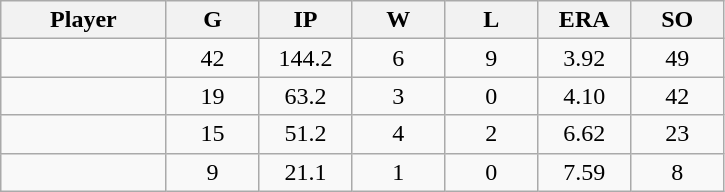<table class="wikitable sortable">
<tr>
<th bgcolor="#DDDDFF" width="16%">Player</th>
<th bgcolor="#DDDDFF" width="9%">G</th>
<th bgcolor="#DDDDFF" width="9%">IP</th>
<th bgcolor="#DDDDFF" width="9%">W</th>
<th bgcolor="#DDDDFF" width="9%">L</th>
<th bgcolor="#DDDDFF" width="9%">ERA</th>
<th bgcolor="#DDDDFF" width="9%">SO</th>
</tr>
<tr align="center">
<td></td>
<td>42</td>
<td>144.2</td>
<td>6</td>
<td>9</td>
<td>3.92</td>
<td>49</td>
</tr>
<tr align="center">
<td></td>
<td>19</td>
<td>63.2</td>
<td>3</td>
<td>0</td>
<td>4.10</td>
<td>42</td>
</tr>
<tr align="center">
<td></td>
<td>15</td>
<td>51.2</td>
<td>4</td>
<td>2</td>
<td>6.62</td>
<td>23</td>
</tr>
<tr align="center">
<td></td>
<td>9</td>
<td>21.1</td>
<td>1</td>
<td>0</td>
<td>7.59</td>
<td>8</td>
</tr>
</table>
